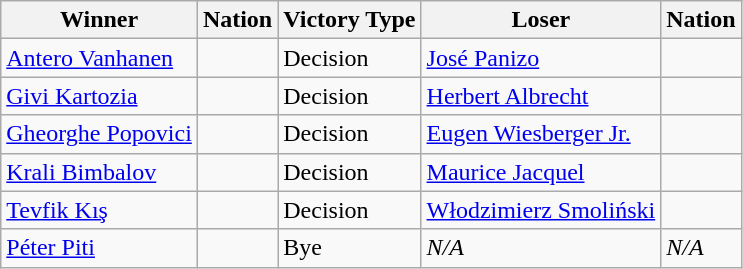<table class="wikitable sortable" style="text-align:left;">
<tr>
<th>Winner</th>
<th>Nation</th>
<th>Victory Type</th>
<th>Loser</th>
<th>Nation</th>
</tr>
<tr>
<td><a href='#'>Antero Vanhanen</a></td>
<td></td>
<td>Decision</td>
<td><a href='#'>José Panizo</a></td>
<td></td>
</tr>
<tr>
<td><a href='#'>Givi Kartozia</a></td>
<td></td>
<td>Decision</td>
<td><a href='#'>Herbert Albrecht</a></td>
<td></td>
</tr>
<tr>
<td><a href='#'>Gheorghe Popovici</a></td>
<td></td>
<td>Decision</td>
<td><a href='#'>Eugen Wiesberger Jr.</a></td>
<td></td>
</tr>
<tr>
<td><a href='#'>Krali Bimbalov</a></td>
<td></td>
<td>Decision</td>
<td><a href='#'>Maurice Jacquel</a></td>
<td></td>
</tr>
<tr>
<td><a href='#'>Tevfik Kış</a></td>
<td></td>
<td>Decision</td>
<td><a href='#'>Włodzimierz Smoliński</a></td>
<td></td>
</tr>
<tr>
<td><a href='#'>Péter Piti</a></td>
<td></td>
<td>Bye</td>
<td><em>N/A</em></td>
<td><em>N/A</em></td>
</tr>
</table>
